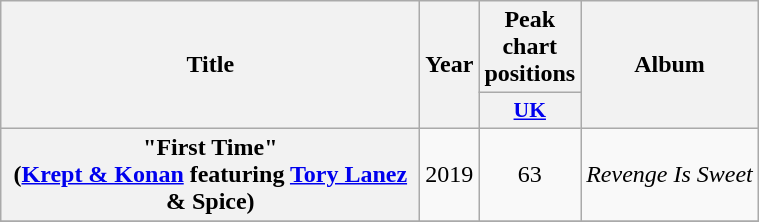<table class="wikitable plainrowheaders" style="text-align:center;">
<tr>
<th scope="col" rowspan="2" style="width:17em;">Title</th>
<th scope="col" rowspan="2">Year</th>
<th scope="col" colspan="1">Peak chart positions</th>
<th scope="col" rowspan="2">Album</th>
</tr>
<tr>
<th scope="col" style="width:2.5em;font-size:90%;"><a href='#'>UK</a> <br></th>
</tr>
<tr>
<th scope="row">"First Time"<br><span>(<a href='#'>Krept & Konan</a> featuring <a href='#'>Tory Lanez</a> & Spice)</span></th>
<td>2019</td>
<td>63</td>
<td><em>Revenge Is Sweet</em></td>
</tr>
<tr>
</tr>
</table>
